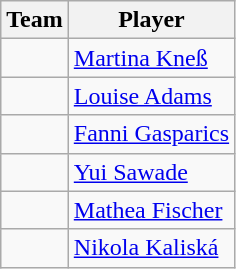<table class="wikitable">
<tr>
<th>Team</th>
<th>Player</th>
</tr>
<tr>
<td align=center></td>
<td><a href='#'>Martina Kneß</a></td>
</tr>
<tr>
<td align=center></td>
<td><a href='#'>Louise Adams</a></td>
</tr>
<tr>
<td align=center></td>
<td><a href='#'>Fanni Gasparics</a></td>
</tr>
<tr>
<td align=center></td>
<td><a href='#'>Yui Sawade</a></td>
</tr>
<tr>
<td align=center></td>
<td><a href='#'>Mathea Fischer</a></td>
</tr>
<tr>
<td align=center></td>
<td><a href='#'>Nikola Kaliská</a></td>
</tr>
</table>
